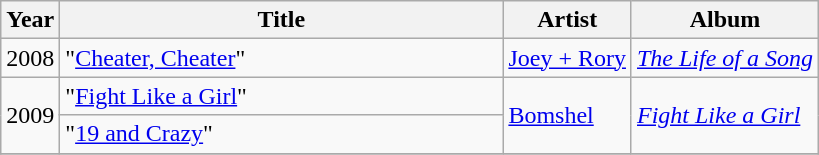<table class="wikitable plainrowheaders">
<tr>
<th>Year</th>
<th style="width:18em;">Title</th>
<th>Artist</th>
<th>Album</th>
</tr>
<tr>
<td>2008</td>
<td>"<a href='#'>Cheater, Cheater</a>"</td>
<td><a href='#'>Joey + Rory</a></td>
<td><em><a href='#'>The Life of a Song</a></em></td>
</tr>
<tr>
<td rowspan=2>2009</td>
<td>"<a href='#'>Fight Like a Girl</a>"</td>
<td rowspan=2><a href='#'>Bomshel</a></td>
<td rowspan=2><em><a href='#'>Fight Like a Girl</a></em></td>
</tr>
<tr>
<td>"<a href='#'>19 and Crazy</a>"</td>
</tr>
<tr>
</tr>
</table>
